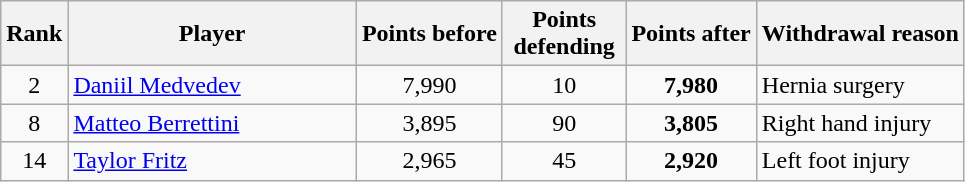<table class="wikitable sortable">
<tr>
<th>Rank</th>
<th style="width:185px;">Player</th>
<th>Points before</th>
<th style="width:75px;">Points defending</th>
<th>Points after</th>
<th>Withdrawal reason</th>
</tr>
<tr>
<td style="text-align:center;">2</td>
<td> <a href='#'>Daniil Medvedev</a></td>
<td style="text-align:center;">7,990</td>
<td style="text-align:center;">10</td>
<td style="text-align:center;"><strong>7,980</strong></td>
<td>Hernia surgery</td>
</tr>
<tr>
<td style="text-align:center;">8</td>
<td> <a href='#'>Matteo Berrettini</a></td>
<td style="text-align:center;">3,895</td>
<td style="text-align:center;">90</td>
<td style="text-align:center;"><strong>3,805</strong></td>
<td>Right hand injury</td>
</tr>
<tr>
<td style="text-align:center;">14</td>
<td> <a href='#'>Taylor Fritz</a></td>
<td style="text-align:center;">2,965</td>
<td style="text-align:center;">45</td>
<td style="text-align:center;"><strong>2,920</strong></td>
<td>Left foot injury</td>
</tr>
</table>
